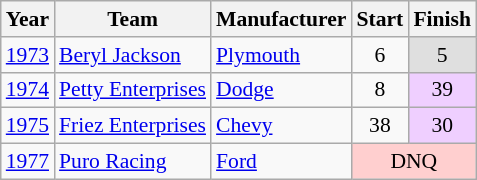<table class="wikitable" style="font-size: 90%;">
<tr>
<th>Year</th>
<th>Team</th>
<th>Manufacturer</th>
<th>Start</th>
<th>Finish</th>
</tr>
<tr>
<td><a href='#'>1973</a></td>
<td><a href='#'>Beryl Jackson</a></td>
<td><a href='#'>Plymouth</a></td>
<td align=center>6</td>
<td align=center style="background:#DFDFDF;">5</td>
</tr>
<tr>
<td><a href='#'>1974</a></td>
<td><a href='#'>Petty Enterprises</a></td>
<td><a href='#'>Dodge</a></td>
<td align=center>8</td>
<td align=center style="background:#EFCFFF;">39</td>
</tr>
<tr>
<td><a href='#'>1975</a></td>
<td><a href='#'>Friez Enterprises</a></td>
<td><a href='#'>Chevy</a></td>
<td align=center>38</td>
<td align=center style="background:#EFCFFF;">30</td>
</tr>
<tr>
<td><a href='#'>1977</a></td>
<td><a href='#'>Puro Racing</a></td>
<td><a href='#'>Ford</a></td>
<td colspan=2 align=center style="background:#FFCFCF;">DNQ</td>
</tr>
</table>
